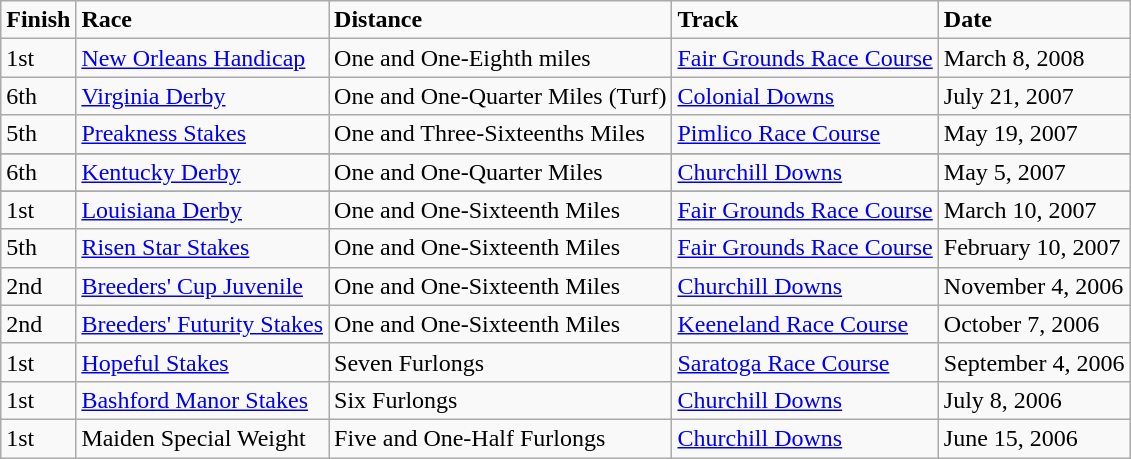<table class="wikitable">
<tr>
<td><strong>Finish</strong></td>
<td><strong>Race</strong></td>
<td><strong>Distance</strong></td>
<td><strong>Track</strong></td>
<td><strong>Date</strong></td>
</tr>
<tr>
<td>1st</td>
<td><a href='#'>New Orleans Handicap</a></td>
<td>One and One-Eighth miles</td>
<td><a href='#'>Fair Grounds Race Course</a></td>
<td>March 8, 2008</td>
</tr>
<tr>
<td>6th</td>
<td><a href='#'>Virginia Derby</a></td>
<td>One and One-Quarter Miles (Turf)</td>
<td><a href='#'>Colonial Downs</a></td>
<td>July 21, 2007</td>
</tr>
<tr>
<td>5th</td>
<td><a href='#'>Preakness Stakes</a></td>
<td>One and Three-Sixteenths Miles</td>
<td><a href='#'>Pimlico Race Course</a></td>
<td>May 19, 2007</td>
</tr>
<tr>
</tr>
<tr>
<td>6th</td>
<td><a href='#'>Kentucky Derby</a></td>
<td>One and One-Quarter Miles</td>
<td><a href='#'>Churchill Downs</a></td>
<td>May 5, 2007</td>
</tr>
<tr>
</tr>
<tr>
<td>1st</td>
<td><a href='#'>Louisiana Derby</a></td>
<td>One and One-Sixteenth Miles</td>
<td><a href='#'>Fair Grounds Race Course</a></td>
<td>March 10, 2007</td>
</tr>
<tr>
<td>5th</td>
<td><a href='#'>Risen Star Stakes</a></td>
<td>One and One-Sixteenth Miles</td>
<td><a href='#'>Fair Grounds Race Course</a></td>
<td>February 10, 2007</td>
</tr>
<tr>
<td>2nd</td>
<td><a href='#'>Breeders' Cup Juvenile</a></td>
<td>One and One-Sixteenth Miles</td>
<td><a href='#'>Churchill Downs</a></td>
<td>November 4, 2006</td>
</tr>
<tr>
<td>2nd</td>
<td><a href='#'>Breeders' Futurity Stakes</a></td>
<td>One and One-Sixteenth Miles</td>
<td><a href='#'>Keeneland Race Course</a></td>
<td>October 7, 2006</td>
</tr>
<tr>
<td>1st</td>
<td><a href='#'>Hopeful Stakes</a></td>
<td>Seven Furlongs</td>
<td><a href='#'>Saratoga Race Course</a></td>
<td>September 4, 2006</td>
</tr>
<tr>
<td>1st</td>
<td><a href='#'>Bashford Manor Stakes</a></td>
<td>Six Furlongs</td>
<td><a href='#'>Churchill Downs</a></td>
<td>July 8, 2006</td>
</tr>
<tr>
<td>1st</td>
<td>Maiden Special Weight</td>
<td>Five and One-Half Furlongs</td>
<td><a href='#'>Churchill Downs</a></td>
<td>June 15, 2006</td>
</tr>
</table>
